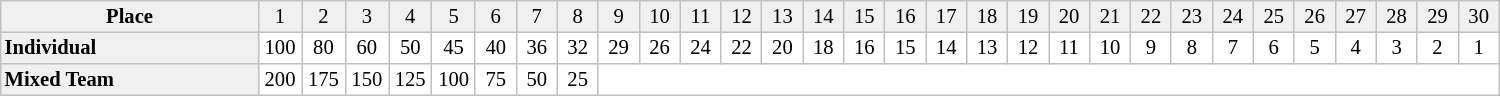<table border="1" cellpadding="2" cellspacing="0" style="border:1px solid #C0C0C0; border-collapse:collapse; font-size:86%; margin-top:1em; text-align:center" width="1000">
<tr bgcolor="#F0F0F0">
<td width=200><strong>Place</strong></td>
<td width=25>1</td>
<td width=25>2</td>
<td width=25>3</td>
<td width=25>4</td>
<td width=25>5</td>
<td width=25>6</td>
<td width=25>7</td>
<td width=25>8</td>
<td width=25>9</td>
<td width=25>10</td>
<td width=25>11</td>
<td width=25>12</td>
<td width=25>13</td>
<td width=25>14</td>
<td width=25>15</td>
<td width=25>16</td>
<td width=25>17</td>
<td width=25>18</td>
<td width=25>19</td>
<td width=25>20</td>
<td width=25>21</td>
<td width=25>22</td>
<td width=25>23</td>
<td width=25>24</td>
<td width=25>25</td>
<td width=25>26</td>
<td width=25>27</td>
<td width=25>28</td>
<td width=25>29</td>
<td width=25>30</td>
</tr>
<tr>
<td bgcolor="#F0F0F0" align=left><strong>Individual</strong></td>
<td>100</td>
<td>80</td>
<td>60</td>
<td>50</td>
<td>45</td>
<td>40</td>
<td>36</td>
<td>32</td>
<td>29</td>
<td>26</td>
<td>24</td>
<td>22</td>
<td>20</td>
<td>18</td>
<td>16</td>
<td>15</td>
<td>14</td>
<td>13</td>
<td>12</td>
<td>11</td>
<td>10</td>
<td>9</td>
<td>8</td>
<td>7</td>
<td>6</td>
<td>5</td>
<td>4</td>
<td>3</td>
<td>2</td>
<td>1</td>
</tr>
<tr>
<td bgcolor="#F0F0F0" align=left><strong>Mixed Team</strong></td>
<td>200</td>
<td>175</td>
<td>150</td>
<td>125</td>
<td>100</td>
<td>75</td>
<td>50</td>
<td>25</td>
</tr>
</table>
